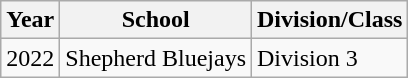<table class="wikitable">
<tr>
<th>Year</th>
<th>School</th>
<th>Division/Class</th>
</tr>
<tr>
<td>2022</td>
<td>Shepherd Bluejays</td>
<td>Division 3 </td>
</tr>
</table>
